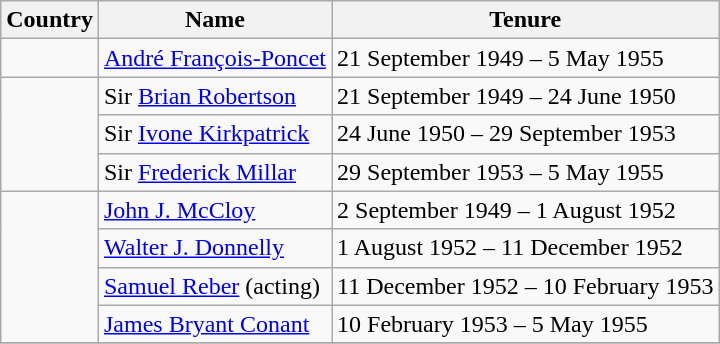<table class="wikitable">
<tr>
<th>Country</th>
<th>Name</th>
<th>Tenure</th>
</tr>
<tr>
<td></td>
<td><a href='#'>André François-Poncet</a></td>
<td>21 September 1949 – 5 May 1955</td>
</tr>
<tr>
<td rowspan=3></td>
<td>Sir <a href='#'>Brian Robertson</a></td>
<td>21 September 1949 – 24 June 1950</td>
</tr>
<tr>
<td>Sir <a href='#'>Ivone Kirkpatrick</a></td>
<td>24 June 1950 – 29 September 1953</td>
</tr>
<tr>
<td>Sir <a href='#'>Frederick Millar</a></td>
<td>29 September  1953 – 5 May 1955</td>
</tr>
<tr>
<td rowspan=4></td>
<td><a href='#'>John J. McCloy</a></td>
<td>2 September 1949 – 1 August 1952</td>
</tr>
<tr>
<td><a href='#'>Walter J. Donnelly</a></td>
<td>1 August 1952 – 11 December 1952</td>
</tr>
<tr>
<td><a href='#'>Samuel Reber</a> (acting)</td>
<td>11 December 1952 – 10 February 1953</td>
</tr>
<tr>
<td><a href='#'>James Bryant Conant</a></td>
<td>10 February 1953 – 5 May 1955</td>
</tr>
<tr>
</tr>
</table>
